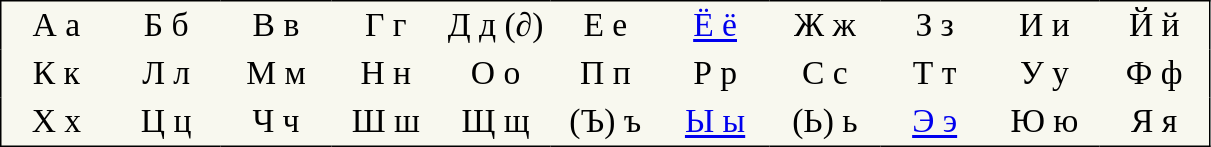<table style="font-size:1.4em; border-color:black; border-width:1px; border-style:solid; border-collapse:collapse; background-color:#F8F8EF">
<tr>
<td style="width:3em; text-align:center; padding: 3px;">А а</td>
<td style="width:3em; text-align:center; padding: 3px;">Б б</td>
<td style="width:3em; text-align:center; padding: 3px;">В в</td>
<td style="width:3em; text-align:center; padding: 3px;">Г г</td>
<td style="width:3em; text-align:center; padding: 3px;">Д д (∂)</td>
<td style="width:3em; text-align:center; padding: 3px;">Е е</td>
<td style="width:3em; text-align:center; padding: 3px;"><a href='#'>Ё ё</a></td>
<td style="width:3em; text-align:center; padding: 3px;">Ж ж</td>
<td style="width:3em; text-align:center; padding: 3px;">З з</td>
<td style="width:3em; text-align:center; padding: 3px;">И и</td>
<td style="width:3em; text-align:center; padding: 3px;">Й й</td>
</tr>
<tr>
<td style="width:3em; text-align:center; padding: 3px;">К к</td>
<td style="width:3em; text-align:center; padding: 3px;">Л л</td>
<td style="width:3em; text-align:center; padding: 3px;">М м</td>
<td style="width:3em; text-align:center; padding: 3px;">Н н</td>
<td style="width:3em; text-align:center; padding: 3px;">О о</td>
<td style="width:3em; text-align:center; padding: 3px;">П п</td>
<td style="width:3em; text-align:center; padding: 3px;">Р р</td>
<td style="width:3em; text-align:center; padding: 3px;">С с</td>
<td style="width:3em; text-align:center; padding: 3px;">Т т</td>
<td style="width:3em; text-align:center; padding: 3px;">У у</td>
<td style="width:3em; text-align:center; padding: 3px;">Ф ф</td>
</tr>
<tr>
<td style="width:3em; text-align:center; padding: 3px;">Х х</td>
<td style="width:3em; text-align:center; padding: 3px;">Ц ц</td>
<td style="width:3em; text-align:center; padding: 3px;">Ч ч</td>
<td style="width:3em; text-align:center; padding: 3px;">Ш ш</td>
<td style="width:3em; text-align:center; padding: 3px;">Щ щ</td>
<td style="width:3em; text-align:center; padding: 3px;">(Ъ) ъ</td>
<td style="width:3em; text-align:center; padding: 3px;"><a href='#'>Ы ы</a></td>
<td style="width:3em; text-align:center; padding: 3px;">(Ь) ь</td>
<td style="width:3em; text-align:center; padding: 3px;"><a href='#'>Э э</a></td>
<td style="width:3em; text-align:center; padding: 3px;">Ю ю</td>
<td style="width:3em; text-align:center; padding: 3px;">Я я</td>
</tr>
</table>
